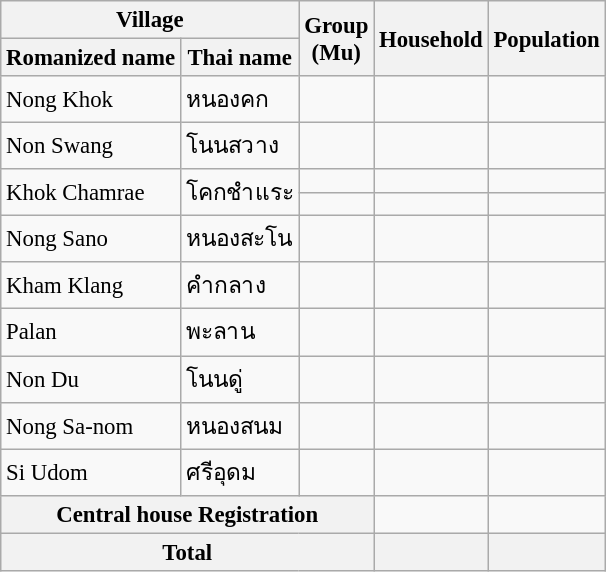<table class="wikitable" style="font-size: 95%";>
<tr>
<th colspan=2>Village</th>
<th rowspan=2>Group<br>(Mu)</th>
<th rowspan=2>Household</th>
<th rowspan=2>Population</th>
</tr>
<tr>
<th>Romanized name</th>
<th>Thai name</th>
</tr>
<tr>
<td>Nong Khok</td>
<td>หนองคก</td>
<td></td>
<td></td>
<td></td>
</tr>
<tr>
<td>Non Swang</td>
<td>โนนสวาง</td>
<td></td>
<td></td>
<td></td>
</tr>
<tr>
<td rowspan=2>Khok Chamrae</td>
<td rowspan=2>โคกชำแระ</td>
<td></td>
<td></td>
<td></td>
</tr>
<tr>
<td></td>
<td></td>
<td></td>
</tr>
<tr>
<td>Nong Sano</td>
<td>หนองสะโน</td>
<td></td>
<td></td>
<td></td>
</tr>
<tr>
<td>Kham Klang</td>
<td>คำกลาง</td>
<td></td>
<td></td>
<td></td>
</tr>
<tr>
<td>Palan</td>
<td>พะลาน</td>
<td></td>
<td></td>
<td></td>
</tr>
<tr>
<td>Non Du</td>
<td>โนนดู่</td>
<td></td>
<td></td>
<td></td>
</tr>
<tr>
<td>Nong Sa-nom</td>
<td>หนองสนม</td>
<td></td>
<td></td>
<td></td>
</tr>
<tr>
<td>Si Udom</td>
<td>ศรีอุดม</td>
<td></td>
<td></td>
<td></td>
</tr>
<tr>
<th colspan=3 align=center>Central house Registration</th>
<td></td>
<td></td>
</tr>
<tr>
<th colspan=3>Total</th>
<th></th>
<th></th>
</tr>
</table>
